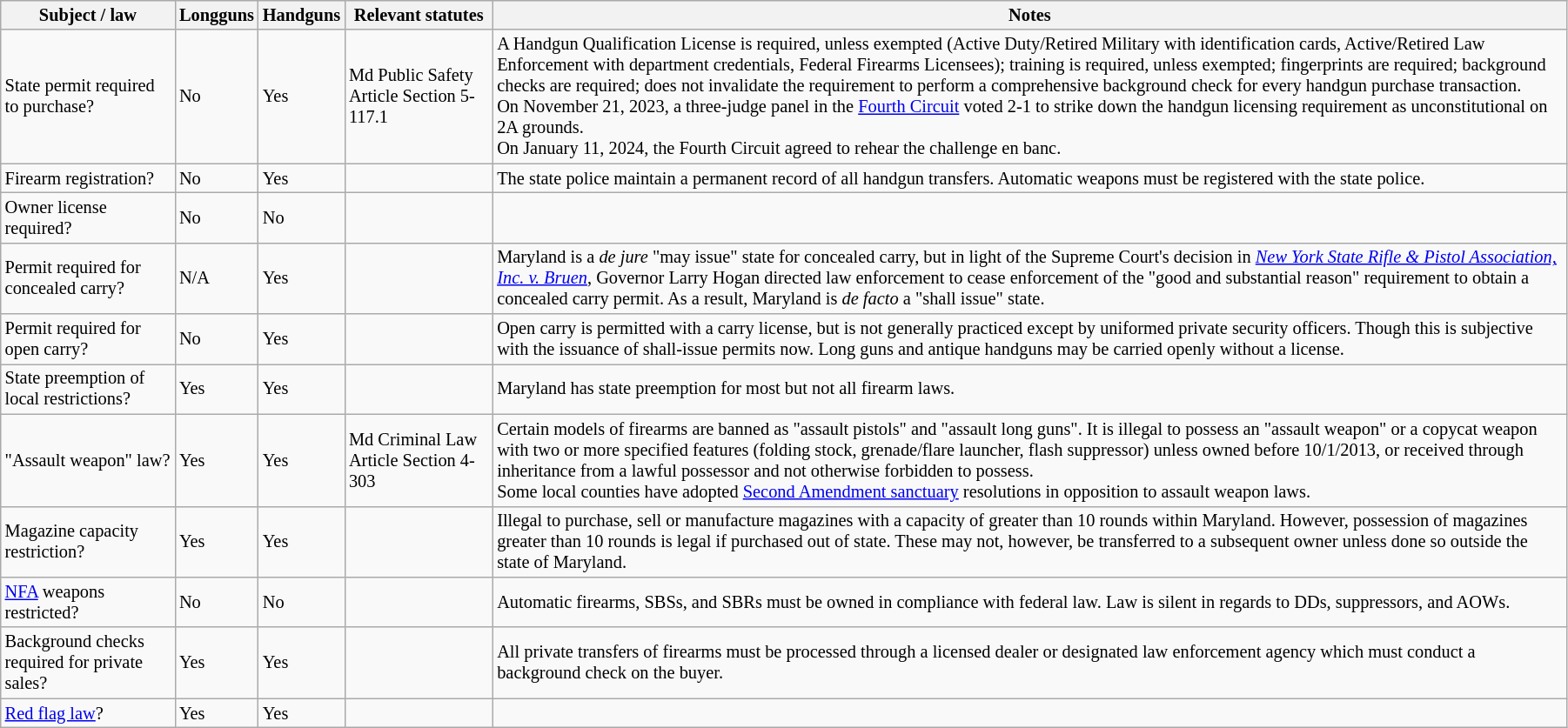<table class="wikitable"  style="font-size:85%; width:95%;">
<tr>
<th>Subject / law</th>
<th>Longguns</th>
<th>Handguns</th>
<th>Relevant statutes</th>
<th>Notes</th>
</tr>
<tr>
<td>State permit required to purchase?</td>
<td>No</td>
<td>Yes</td>
<td>Md Public Safety Article Section 5-117.1</td>
<td>A Handgun Qualification License is required, unless exempted (Active Duty/Retired Military with identification cards, Active/Retired Law Enforcement with department credentials, Federal Firearms Licensees); training is required, unless exempted; fingerprints are required; background checks are required; does not invalidate the requirement to perform a comprehensive background check for every handgun purchase transaction.<br>On November 21, 2023, a three-judge panel in the <a href='#'>Fourth Circuit</a> voted 2-1 to strike down the handgun licensing requirement as unconstitutional on 2A grounds.<br>On January 11, 2024, the Fourth Circuit agreed to rehear the challenge en banc.</td>
</tr>
<tr>
<td>Firearm registration?</td>
<td>No</td>
<td>Yes</td>
<td></td>
<td>The state police maintain a permanent record of all handgun transfers. Automatic weapons must be registered with the state police.</td>
</tr>
<tr>
<td>Owner license required?</td>
<td>No</td>
<td>No</td>
<td></td>
<td></td>
</tr>
<tr>
<td>Permit required for concealed carry?</td>
<td>N/A</td>
<td>Yes</td>
<td></td>
<td>Maryland is a <em>de jure</em> "may issue" state for concealed carry, but in light of the Supreme Court's decision in <em><a href='#'>New York State Rifle & Pistol Association, Inc. v. Bruen</a></em>, Governor Larry Hogan directed law enforcement to cease enforcement of the "good and substantial reason" requirement to obtain a concealed carry permit. As a result, Maryland is <em>de facto</em> a "shall issue" state.</td>
</tr>
<tr>
<td>Permit required for open carry?</td>
<td>No</td>
<td>Yes</td>
<td></td>
<td>Open carry is permitted with a carry license, but is not generally practiced except by uniformed private security officers. Though this is subjective with the issuance of shall-issue permits now. Long guns and antique handguns may be carried openly without a license.</td>
</tr>
<tr>
<td>State preemption of local restrictions?</td>
<td>Yes</td>
<td>Yes</td>
<td></td>
<td>Maryland has state preemption for most but not all firearm laws.</td>
</tr>
<tr>
<td>"Assault weapon" law?</td>
<td>Yes</td>
<td>Yes</td>
<td>Md Criminal Law Article Section 4-303<br></td>
<td>Certain models of firearms are banned as "assault pistols" and "assault long guns". It is illegal to possess an "assault weapon" or a copycat weapon with two or more specified features (folding stock, grenade/flare launcher, flash suppressor) unless owned before 10/1/2013, or received through inheritance from a lawful possessor and not otherwise forbidden to possess.<br>Some local counties have adopted <a href='#'>Second Amendment sanctuary</a> resolutions in opposition to assault weapon laws.</td>
</tr>
<tr>
<td>Magazine capacity restriction?</td>
<td>Yes</td>
<td>Yes</td>
<td></td>
<td>Illegal to purchase, sell or manufacture magazines with a capacity of greater than 10 rounds within Maryland. However, possession of magazines greater than 10 rounds is legal if purchased out of state. These may not, however, be transferred to a subsequent owner unless done so outside the state of Maryland.</td>
</tr>
<tr>
<td><a href='#'>NFA</a> weapons restricted?</td>
<td>No</td>
<td>No</td>
<td></td>
<td>Automatic firearms, SBSs, and SBRs must be owned in compliance with federal law. Law is silent in regards to DDs, suppressors, and AOWs.</td>
</tr>
<tr>
<td>Background checks required for private sales?</td>
<td>Yes</td>
<td>Yes</td>
<td></td>
<td>All private transfers of firearms must be processed through a licensed dealer or designated law enforcement agency which must conduct a background check on the buyer.</td>
</tr>
<tr>
<td><a href='#'>Red flag law</a>?</td>
<td>Yes</td>
<td>Yes</td>
<td></td>
<td></td>
</tr>
</table>
